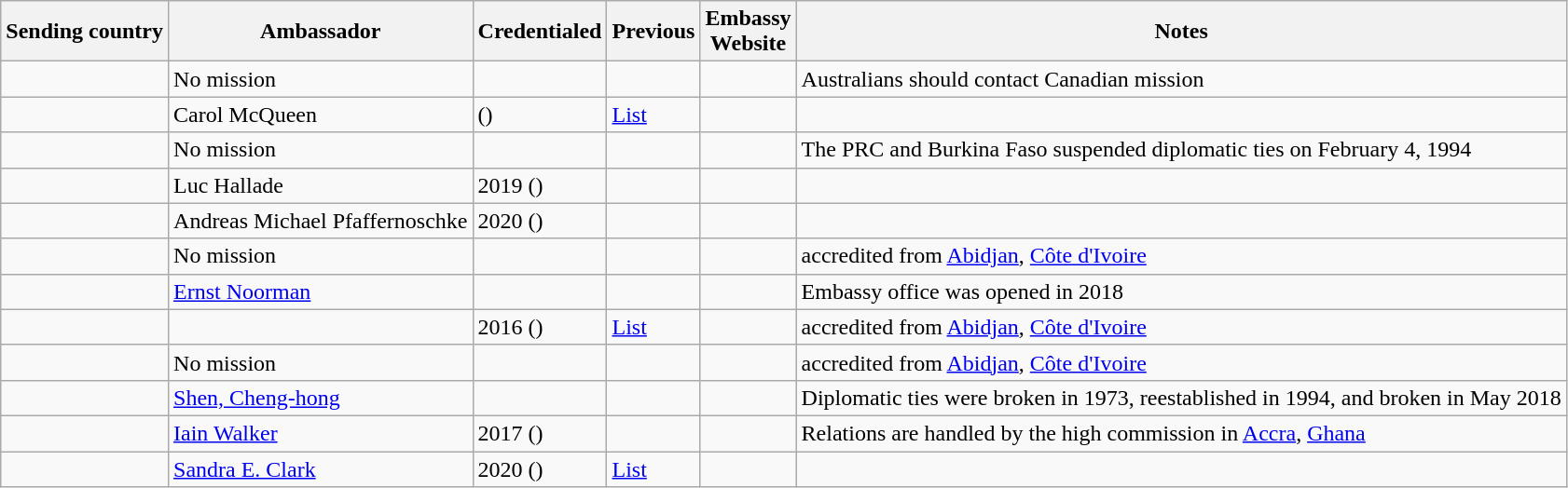<table class=wikitable>
<tr>
<th>Sending country</th>
<th>Ambassador</th>
<th>Credentialed</th>
<th>Previous</th>
<th>Embassy<br>Website</th>
<th>Notes</th>
</tr>
<tr>
<td></td>
<td>No mission</td>
<td></td>
<td></td>
<td></td>
<td>Australians should contact Canadian mission</td>
</tr>
<tr>
<td></td>
<td>Carol McQueen</td>
<td>()</td>
<td><a href='#'>List</a></td>
<td></td>
<td></td>
</tr>
<tr>
<td></td>
<td>No mission</td>
<td></td>
<td></td>
<td></td>
<td>The PRC and Burkina Faso suspended diplomatic ties on February 4, 1994</td>
</tr>
<tr>
<td></td>
<td>Luc Hallade</td>
<td>2019 ()</td>
<td></td>
<td></td>
<td></td>
</tr>
<tr>
<td></td>
<td>Andreas Michael Pfaffernoschke</td>
<td>2020 ()</td>
<td></td>
<td></td>
<td></td>
</tr>
<tr>
<td></td>
<td>No mission</td>
<td></td>
<td></td>
<td></td>
<td>accredited from <a href='#'>Abidjan</a>, <a href='#'>Côte d'Ivoire</a></td>
</tr>
<tr>
<td></td>
<td><a href='#'>Ernst Noorman</a></td>
<td></td>
<td></td>
<td></td>
<td>Embassy office was opened in 2018</td>
</tr>
<tr>
<td></td>
<td></td>
<td>2016 ()</td>
<td><a href='#'>List</a></td>
<td></td>
<td>accredited from <a href='#'>Abidjan</a>, <a href='#'>Côte d'Ivoire</a></td>
</tr>
<tr>
<td></td>
<td>No mission</td>
<td></td>
<td></td>
<td></td>
<td>accredited from <a href='#'>Abidjan</a>, <a href='#'>Côte d'Ivoire</a></td>
</tr>
<tr>
<td></td>
<td><a href='#'>Shen, Cheng-hong</a></td>
<td></td>
<td></td>
<td></td>
<td>Diplomatic ties were broken in 1973, reestablished in 1994, and broken in May 2018</td>
</tr>
<tr>
<td></td>
<td><a href='#'>Iain Walker</a></td>
<td>2017 ()</td>
<td></td>
<td></td>
<td>Relations are handled by the high commission in <a href='#'>Accra</a>, <a href='#'>Ghana</a></td>
</tr>
<tr>
<td></td>
<td><a href='#'>Sandra E. Clark</a></td>
<td>2020 ()</td>
<td><a href='#'>List</a></td>
<td></td>
<td></td>
</tr>
</table>
